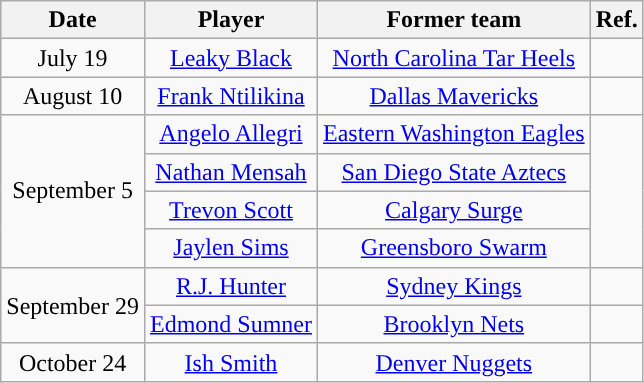<table class="wikitable sortable sortable" style="text-align: center">
<tr>
<th>Date</th>
<th>Player</th>
<th>Former team</th>
<th>Ref.</th>
</tr>
<tr>
<td>July 19</td>
<td><a href='#'>Leaky Black</a></td>
<td><a href='#'>North Carolina Tar Heels</a></td>
<td></td>
</tr>
<tr>
<td>August 10</td>
<td><a href='#'>Frank Ntilikina</a></td>
<td><a href='#'>Dallas Mavericks</a></td>
<td></td>
</tr>
<tr>
<td rowspan=4>September 5</td>
<td><a href='#'>Angelo Allegri</a></td>
<td><a href='#'>Eastern Washington Eagles</a></td>
<td rowspan=4></td>
</tr>
<tr>
<td><a href='#'>Nathan Mensah</a></td>
<td><a href='#'>San Diego State Aztecs</a></td>
</tr>
<tr>
<td><a href='#'>Trevon Scott</a></td>
<td><a href='#'>Calgary Surge</a></td>
</tr>
<tr>
<td><a href='#'>Jaylen Sims</a></td>
<td><a href='#'>Greensboro Swarm</a></td>
</tr>
<tr>
<td rowspan=2>September 29</td>
<td><a href='#'>R.J. Hunter</a></td>
<td><a href='#'>Sydney Kings</a></td>
<td></td>
</tr>
<tr>
<td><a href='#'>Edmond Sumner</a></td>
<td><a href='#'>Brooklyn Nets</a></td>
<td></td>
</tr>
<tr>
<td>October 24</td>
<td><a href='#'>Ish Smith</a></td>
<td><a href='#'>Denver Nuggets</a></td>
<td></td>
</tr>
</table>
